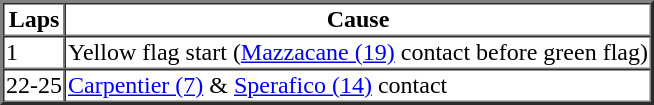<table border=2 cellspacing=0>
<tr>
<th>Laps</th>
<th>Cause</th>
</tr>
<tr>
<td>1</td>
<td>Yellow flag start (<a href='#'>Mazzacane (19)</a> contact before green flag)</td>
</tr>
<tr>
<td>22-25</td>
<td><a href='#'>Carpentier (7)</a> & <a href='#'>Sperafico (14)</a> contact</td>
</tr>
</table>
